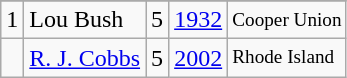<table class="wikitable">
<tr>
</tr>
<tr>
<td>1</td>
<td>Lou Bush</td>
<td>5</td>
<td><a href='#'>1932</a></td>
<td style="font-size:80%;">Cooper Union</td>
</tr>
<tr>
<td></td>
<td><a href='#'>R. J. Cobbs</a></td>
<td>5</td>
<td><a href='#'>2002</a></td>
<td style="font-size:80%;">Rhode Island</td>
</tr>
</table>
